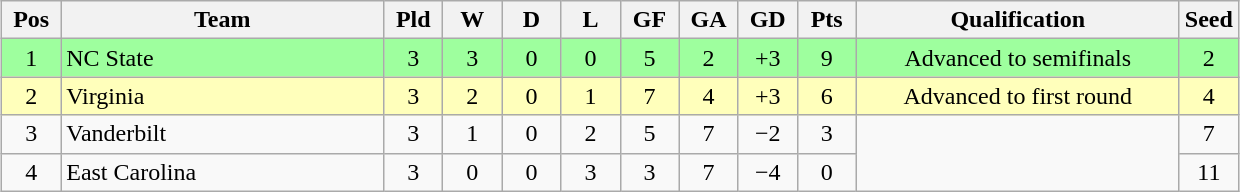<table class="wikitable" style="text-align:center; margin: 1em auto">
<tr>
<th style="width:2em">Pos</th>
<th style="width:13em">Team</th>
<th style="width:2em">Pld</th>
<th style="width:2em">W</th>
<th style="width:2em">D</th>
<th style="width:2em">L</th>
<th style="width:2em">GF</th>
<th style="width:2em">GA</th>
<th style="width:2em">GD</th>
<th style="width:2em">Pts</th>
<th style="width:13em">Qualification</th>
<th>Seed</th>
</tr>
<tr bgcolor="#9eff9e">
<td>1</td>
<td style="text-align:left">NC State</td>
<td>3</td>
<td>3</td>
<td>0</td>
<td>0</td>
<td>5</td>
<td>2</td>
<td>+3</td>
<td>9</td>
<td>Advanced to semifinals</td>
<td>2</td>
</tr>
<tr bgcolor="#ffffbb">
<td>2</td>
<td style="text-align:left">Virginia</td>
<td>3</td>
<td>2</td>
<td>0</td>
<td>1</td>
<td>7</td>
<td>4</td>
<td>+3</td>
<td>6</td>
<td>Advanced to first round</td>
<td>4</td>
</tr>
<tr>
<td>3</td>
<td style="text-align:left">Vanderbilt</td>
<td>3</td>
<td>1</td>
<td>0</td>
<td>2</td>
<td>5</td>
<td>7</td>
<td>−2</td>
<td>3</td>
<td rowspan="2"></td>
<td>7</td>
</tr>
<tr>
<td>4</td>
<td style="text-align:left">East Carolina</td>
<td>3</td>
<td>0</td>
<td>0</td>
<td>3</td>
<td>3</td>
<td>7</td>
<td>−4</td>
<td>0</td>
<td>11</td>
</tr>
</table>
